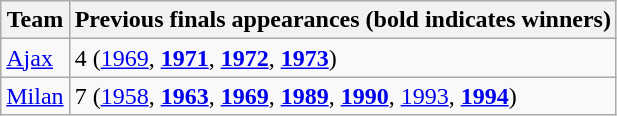<table class="wikitable">
<tr>
<th>Team</th>
<th>Previous finals appearances (bold indicates winners)</th>
</tr>
<tr>
<td><a href='#'>Ajax</a></td>
<td>4 (<a href='#'>1969</a>, <a href='#'><strong>1971</strong></a>, <strong><a href='#'>1972</a></strong>, <strong><a href='#'>1973</a></strong>)</td>
</tr>
<tr>
<td><a href='#'>Milan</a></td>
<td>7 (<a href='#'>1958</a>, <a href='#'><strong>1963</strong></a>, <a href='#'><strong>1969</strong></a>, <a href='#'><strong>1989</strong></a>, <a href='#'><strong>1990</strong></a>, <a href='#'>1993</a>, <a href='#'><strong>1994</strong></a>)</td>
</tr>
</table>
